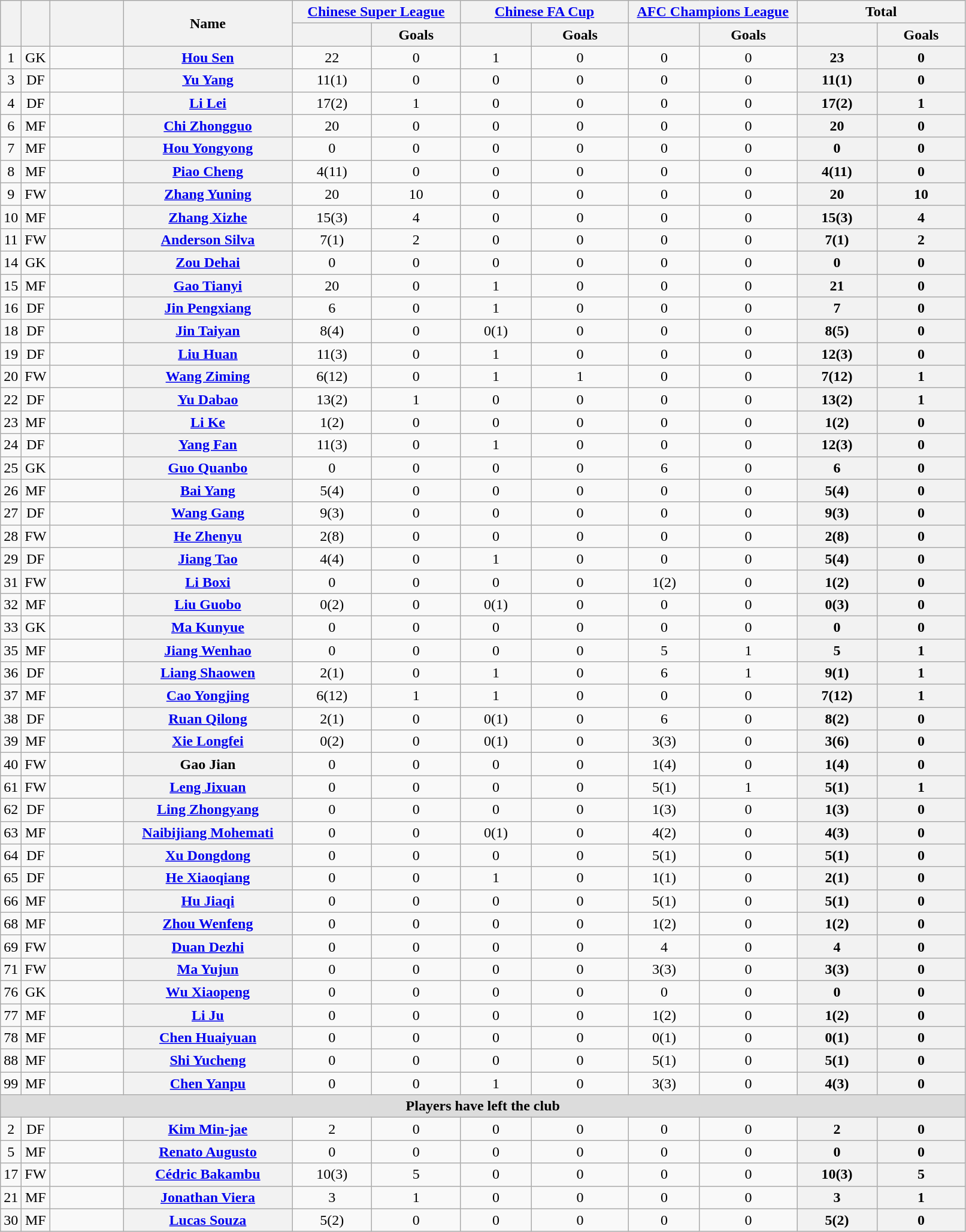<table class="wikitable sortable plainrowheaders" style="text-align:center">
<tr>
<th rowspan="2"></th>
<th rowspan="2"></th>
<th rowspan="2" style="width:75px;"></th>
<th rowspan="2" style="width:180px;">Name</th>
<th colspan="2" style="width:180px;"><a href='#'>Chinese Super League</a></th>
<th colspan="2" style="width:180px;"><a href='#'>Chinese FA Cup</a></th>
<th colspan="2" style="width:180px;"><a href='#'>AFC Champions League</a></th>
<th colspan="2" style="width:180px;">Total</th>
</tr>
<tr>
<th></th>
<th>Goals</th>
<th></th>
<th>Goals</th>
<th></th>
<th>Goals</th>
<th></th>
<th>Goals</th>
</tr>
<tr>
<td>1</td>
<td>GK</td>
<td></td>
<th scope="row"><a href='#'>Hou Sen</a><br></th>
<td>22</td>
<td>0<br></td>
<td>1</td>
<td>0<br></td>
<td>0</td>
<td>0<br></td>
<th>23</th>
<th>0</th>
</tr>
<tr>
<td>3</td>
<td>DF</td>
<td></td>
<th scope="row"><a href='#'>Yu Yang</a><br></th>
<td>11(1)</td>
<td>0<br></td>
<td>0</td>
<td>0<br></td>
<td>0</td>
<td>0<br></td>
<th>11(1)</th>
<th>0</th>
</tr>
<tr>
<td>4</td>
<td>DF</td>
<td></td>
<th scope="row"><a href='#'>Li Lei</a><br></th>
<td>17(2)</td>
<td>1<br></td>
<td>0</td>
<td>0<br></td>
<td>0</td>
<td>0<br></td>
<th>17(2)</th>
<th>1</th>
</tr>
<tr>
<td>6</td>
<td>MF</td>
<td></td>
<th scope="row"><a href='#'>Chi Zhongguo</a><br></th>
<td>20</td>
<td>0<br></td>
<td>0</td>
<td>0<br></td>
<td>0</td>
<td>0<br></td>
<th>20</th>
<th>0</th>
</tr>
<tr>
<td>7</td>
<td>MF</td>
<td></td>
<th scope="row"><a href='#'>Hou Yongyong</a><br></th>
<td>0</td>
<td>0<br></td>
<td>0</td>
<td>0<br></td>
<td>0</td>
<td>0<br></td>
<th>0</th>
<th>0</th>
</tr>
<tr>
<td>8</td>
<td>MF</td>
<td></td>
<th scope="row"><a href='#'>Piao Cheng</a><br></th>
<td>4(11)</td>
<td>0<br></td>
<td>0</td>
<td>0<br></td>
<td>0</td>
<td>0<br></td>
<th>4(11)</th>
<th>0</th>
</tr>
<tr>
<td>9</td>
<td>FW</td>
<td></td>
<th scope="row"><a href='#'>Zhang Yuning</a><br></th>
<td>20</td>
<td>10<br></td>
<td>0</td>
<td>0<br></td>
<td>0</td>
<td>0<br></td>
<th>20</th>
<th>10</th>
</tr>
<tr>
<td>10</td>
<td>MF</td>
<td></td>
<th scope="row"><a href='#'>Zhang Xizhe</a><br></th>
<td>15(3)</td>
<td>4<br></td>
<td>0</td>
<td>0<br></td>
<td>0</td>
<td>0<br></td>
<th>15(3)</th>
<th>4</th>
</tr>
<tr>
<td>11</td>
<td>FW</td>
<td></td>
<th scope="row"><a href='#'>Anderson Silva</a><br></th>
<td>7(1)</td>
<td>2<br></td>
<td>0</td>
<td>0<br></td>
<td>0</td>
<td>0<br></td>
<th>7(1)</th>
<th>2</th>
</tr>
<tr>
<td>14</td>
<td>GK</td>
<td></td>
<th scope="row"><a href='#'>Zou Dehai</a><br></th>
<td>0</td>
<td>0<br></td>
<td>0</td>
<td>0<br></td>
<td>0</td>
<td>0<br></td>
<th>0</th>
<th>0</th>
</tr>
<tr>
<td>15</td>
<td>MF</td>
<td></td>
<th scope="row"><a href='#'>Gao Tianyi</a><br></th>
<td>20</td>
<td>0<br></td>
<td>1</td>
<td>0<br></td>
<td>0</td>
<td>0<br></td>
<th>21</th>
<th>0</th>
</tr>
<tr>
<td>16</td>
<td>DF</td>
<td></td>
<th scope="row"><a href='#'>Jin Pengxiang</a><br></th>
<td>6</td>
<td>0<br></td>
<td>1</td>
<td>0<br></td>
<td>0</td>
<td>0<br></td>
<th>7</th>
<th>0</th>
</tr>
<tr>
<td>18</td>
<td>DF</td>
<td></td>
<th scope="row"><a href='#'>Jin Taiyan</a><br></th>
<td>8(4)</td>
<td>0<br></td>
<td>0(1)</td>
<td>0<br></td>
<td>0</td>
<td>0<br></td>
<th>8(5)</th>
<th>0</th>
</tr>
<tr>
<td>19</td>
<td>DF</td>
<td></td>
<th scope="row"><a href='#'>Liu Huan</a><br></th>
<td>11(3)</td>
<td>0<br></td>
<td>1</td>
<td>0<br></td>
<td>0</td>
<td>0<br></td>
<th>12(3)</th>
<th>0</th>
</tr>
<tr>
<td>20</td>
<td>FW</td>
<td></td>
<th scope="row"><a href='#'>Wang Ziming</a><br></th>
<td>6(12)</td>
<td>0<br></td>
<td>1</td>
<td>1<br></td>
<td>0</td>
<td>0<br></td>
<th>7(12)</th>
<th>1</th>
</tr>
<tr>
<td>22</td>
<td>DF</td>
<td></td>
<th scope="row"><a href='#'>Yu Dabao</a><br></th>
<td>13(2)</td>
<td>1<br></td>
<td>0</td>
<td>0<br></td>
<td>0</td>
<td>0<br></td>
<th>13(2)</th>
<th>1</th>
</tr>
<tr>
<td>23</td>
<td>MF</td>
<td></td>
<th scope="row"><a href='#'>Li Ke</a><br></th>
<td>1(2)</td>
<td>0<br></td>
<td>0</td>
<td>0<br></td>
<td>0</td>
<td>0<br></td>
<th>1(2)</th>
<th>0</th>
</tr>
<tr>
<td>24</td>
<td>DF</td>
<td></td>
<th scope="row"><a href='#'>Yang Fan</a><br></th>
<td>11(3)</td>
<td>0<br></td>
<td>1</td>
<td>0<br></td>
<td>0</td>
<td>0<br></td>
<th>12(3)</th>
<th>0</th>
</tr>
<tr>
<td>25</td>
<td>GK</td>
<td></td>
<th scope="row"><a href='#'>Guo Quanbo</a><br></th>
<td>0</td>
<td>0<br></td>
<td>0</td>
<td>0<br></td>
<td>6</td>
<td>0<br></td>
<th>6</th>
<th>0</th>
</tr>
<tr>
<td>26</td>
<td>MF</td>
<td></td>
<th scope="row"><a href='#'>Bai Yang</a><br></th>
<td>5(4)</td>
<td>0<br></td>
<td>0</td>
<td>0<br></td>
<td>0</td>
<td>0<br></td>
<th>5(4)</th>
<th>0</th>
</tr>
<tr>
<td>27</td>
<td>DF</td>
<td></td>
<th scope="row"><a href='#'>Wang Gang</a><br></th>
<td>9(3)</td>
<td>0<br></td>
<td>0</td>
<td>0<br></td>
<td>0</td>
<td>0<br></td>
<th>9(3)</th>
<th>0</th>
</tr>
<tr>
<td>28</td>
<td>FW</td>
<td></td>
<th scope="row"><a href='#'>He Zhenyu</a><br></th>
<td>2(8)</td>
<td>0<br></td>
<td>0</td>
<td>0<br></td>
<td>0</td>
<td>0<br></td>
<th>2(8)</th>
<th>0</th>
</tr>
<tr>
<td>29</td>
<td>DF</td>
<td></td>
<th scope="row"><a href='#'>Jiang Tao</a><br></th>
<td>4(4)</td>
<td>0<br></td>
<td>1</td>
<td>0<br></td>
<td>0</td>
<td>0<br></td>
<th>5(4)</th>
<th>0</th>
</tr>
<tr>
<td>31</td>
<td>FW</td>
<td></td>
<th scope="row"><a href='#'>Li Boxi</a><br></th>
<td>0</td>
<td>0<br></td>
<td>0</td>
<td>0<br></td>
<td>1(2)</td>
<td>0<br></td>
<th>1(2)</th>
<th>0</th>
</tr>
<tr>
<td>32</td>
<td>MF</td>
<td></td>
<th scope="row"><a href='#'>Liu Guobo</a><br></th>
<td>0(2)</td>
<td>0<br></td>
<td>0(1)</td>
<td>0<br></td>
<td>0</td>
<td>0<br></td>
<th>0(3)</th>
<th>0</th>
</tr>
<tr>
<td>33</td>
<td>GK</td>
<td></td>
<th scope="row"><a href='#'>Ma Kunyue</a><br></th>
<td>0</td>
<td>0<br></td>
<td>0</td>
<td>0<br></td>
<td>0</td>
<td>0<br></td>
<th>0</th>
<th>0</th>
</tr>
<tr>
<td>35</td>
<td>MF</td>
<td></td>
<th scope="row"><a href='#'>Jiang Wenhao</a><br></th>
<td>0</td>
<td>0<br></td>
<td>0</td>
<td>0<br></td>
<td>5</td>
<td>1<br></td>
<th>5</th>
<th>1</th>
</tr>
<tr>
<td>36</td>
<td>DF</td>
<td></td>
<th scope="row"><a href='#'>Liang Shaowen</a><br></th>
<td>2(1)</td>
<td>0<br></td>
<td>1</td>
<td>0<br></td>
<td>6</td>
<td>1<br></td>
<th>9(1)</th>
<th>1</th>
</tr>
<tr>
<td>37</td>
<td>MF</td>
<td></td>
<th scope="row"><a href='#'>Cao Yongjing</a><br></th>
<td>6(12)</td>
<td>1<br></td>
<td>1</td>
<td>0<br></td>
<td>0</td>
<td>0<br></td>
<th>7(12)</th>
<th>1</th>
</tr>
<tr>
<td>38</td>
<td>DF</td>
<td></td>
<th scope="row"><a href='#'>Ruan Qilong</a><br></th>
<td>2(1)</td>
<td>0<br></td>
<td>0(1)</td>
<td>0<br></td>
<td>6</td>
<td>0<br></td>
<th>8(2)</th>
<th>0</th>
</tr>
<tr>
<td>39</td>
<td>MF</td>
<td></td>
<th scope="row"><a href='#'>Xie Longfei</a><br></th>
<td>0(2)</td>
<td>0<br></td>
<td>0(1)</td>
<td>0<br></td>
<td>3(3)</td>
<td>0<br></td>
<th>3(6)</th>
<th>0</th>
</tr>
<tr>
<td>40</td>
<td>FW</td>
<td></td>
<th scope="row">Gao Jian<br></th>
<td>0</td>
<td>0<br></td>
<td>0</td>
<td>0<br></td>
<td>1(4)</td>
<td>0<br></td>
<th>1(4)</th>
<th>0</th>
</tr>
<tr>
<td>61</td>
<td>FW</td>
<td></td>
<th scope="row"><a href='#'>Leng Jixuan</a><br></th>
<td>0</td>
<td>0<br></td>
<td>0</td>
<td>0<br></td>
<td>5(1)</td>
<td>1<br></td>
<th>5(1)</th>
<th>1</th>
</tr>
<tr>
<td>62</td>
<td>DF</td>
<td></td>
<th scope="row"><a href='#'>Ling Zhongyang</a><br></th>
<td>0</td>
<td>0<br></td>
<td>0</td>
<td>0<br></td>
<td>1(3)</td>
<td>0<br></td>
<th>1(3)</th>
<th>0</th>
</tr>
<tr>
<td>63</td>
<td>MF</td>
<td></td>
<th scope="row"><a href='#'>Naibijiang Mohemati</a><br></th>
<td>0</td>
<td>0<br></td>
<td>0(1)</td>
<td>0<br></td>
<td>4(2)</td>
<td>0<br></td>
<th>4(3)</th>
<th>0</th>
</tr>
<tr>
<td>64</td>
<td>DF</td>
<td></td>
<th scope="row"><a href='#'>Xu Dongdong</a><br></th>
<td>0</td>
<td>0<br></td>
<td>0</td>
<td>0<br></td>
<td>5(1)</td>
<td>0<br></td>
<th>5(1)</th>
<th>0</th>
</tr>
<tr>
<td>65</td>
<td>DF</td>
<td></td>
<th scope="row"><a href='#'>He Xiaoqiang</a><br></th>
<td>0</td>
<td>0<br></td>
<td>1</td>
<td>0<br></td>
<td>1(1)</td>
<td>0<br></td>
<th>2(1)</th>
<th>0</th>
</tr>
<tr>
<td>66</td>
<td>MF</td>
<td></td>
<th scope="row"><a href='#'>Hu Jiaqi</a><br></th>
<td>0</td>
<td>0<br></td>
<td>0</td>
<td>0<br></td>
<td>5(1)</td>
<td>0<br></td>
<th>5(1)</th>
<th>0</th>
</tr>
<tr>
<td>68</td>
<td>MF</td>
<td></td>
<th scope="row"><a href='#'>Zhou Wenfeng</a><br></th>
<td>0</td>
<td>0<br></td>
<td>0</td>
<td>0<br></td>
<td>1(2)</td>
<td>0<br></td>
<th>1(2)</th>
<th>0</th>
</tr>
<tr>
<td>69</td>
<td>FW</td>
<td></td>
<th scope="row"><a href='#'>Duan Dezhi</a><br></th>
<td>0</td>
<td>0<br></td>
<td>0</td>
<td>0<br></td>
<td>4</td>
<td>0<br></td>
<th>4</th>
<th>0</th>
</tr>
<tr>
<td>71</td>
<td>FW</td>
<td></td>
<th scope="row"><a href='#'>Ma Yujun</a><br></th>
<td>0</td>
<td>0<br></td>
<td>0</td>
<td>0<br></td>
<td>3(3)</td>
<td>0<br></td>
<th>3(3)</th>
<th>0</th>
</tr>
<tr>
<td>76</td>
<td>GK</td>
<td></td>
<th scope="row"><a href='#'>Wu Xiaopeng</a><br></th>
<td>0</td>
<td>0<br></td>
<td>0</td>
<td>0<br></td>
<td>0</td>
<td>0<br></td>
<th>0</th>
<th>0</th>
</tr>
<tr>
<td>77</td>
<td>MF</td>
<td></td>
<th scope="row"><a href='#'>Li Ju</a><br></th>
<td>0</td>
<td>0<br></td>
<td>0</td>
<td>0<br></td>
<td>1(2)</td>
<td>0<br></td>
<th>1(2)</th>
<th>0</th>
</tr>
<tr>
<td>78</td>
<td>MF</td>
<td></td>
<th scope="row"><a href='#'>Chen Huaiyuan</a><br></th>
<td>0</td>
<td>0<br></td>
<td>0</td>
<td>0<br></td>
<td>0(1)</td>
<td>0<br></td>
<th>0(1)</th>
<th>0</th>
</tr>
<tr>
<td>88</td>
<td>MF</td>
<td></td>
<th scope="row"><a href='#'>Shi Yucheng</a><br></th>
<td>0</td>
<td>0<br></td>
<td>0</td>
<td>0<br></td>
<td>5(1)</td>
<td>0<br></td>
<th>5(1)</th>
<th>0</th>
</tr>
<tr>
<td>99</td>
<td>MF</td>
<td></td>
<th scope="row"><a href='#'>Chen Yanpu</a><br></th>
<td>0</td>
<td>0<br></td>
<td>1</td>
<td>0<br></td>
<td>3(3)</td>
<td>0<br></td>
<th>4(3)</th>
<th>0</th>
</tr>
<tr>
<th colspan=12 style=background:#dcdcdc>Players have left the club</th>
</tr>
<tr>
<td>2</td>
<td>DF</td>
<td></td>
<th scope="row"><a href='#'>Kim Min-jae</a><br></th>
<td>2</td>
<td>0<br></td>
<td>0</td>
<td>0<br></td>
<td>0</td>
<td>0<br></td>
<th>2</th>
<th>0</th>
</tr>
<tr>
<td>5</td>
<td>MF</td>
<td></td>
<th scope="row"><a href='#'>Renato Augusto</a><br></th>
<td>0</td>
<td>0<br></td>
<td>0</td>
<td>0<br></td>
<td>0</td>
<td>0<br></td>
<th>0</th>
<th>0</th>
</tr>
<tr>
<td>17</td>
<td>FW</td>
<td></td>
<th scope="row"><a href='#'>Cédric Bakambu</a><br></th>
<td>10(3)</td>
<td>5<br></td>
<td>0</td>
<td>0<br></td>
<td>0</td>
<td>0<br></td>
<th>10(3)</th>
<th>5</th>
</tr>
<tr>
<td>21</td>
<td>MF</td>
<td></td>
<th scope="row"><a href='#'>Jonathan Viera</a><br></th>
<td>3</td>
<td>1<br></td>
<td>0</td>
<td>0<br></td>
<td>0</td>
<td>0<br></td>
<th>3</th>
<th>1</th>
</tr>
<tr>
<td>30</td>
<td>MF</td>
<td></td>
<th scope="row"><a href='#'>Lucas Souza</a><br></th>
<td>5(2)</td>
<td>0<br></td>
<td>0</td>
<td>0<br></td>
<td>0</td>
<td>0<br></td>
<th>5(2)</th>
<th>0</th>
</tr>
</table>
